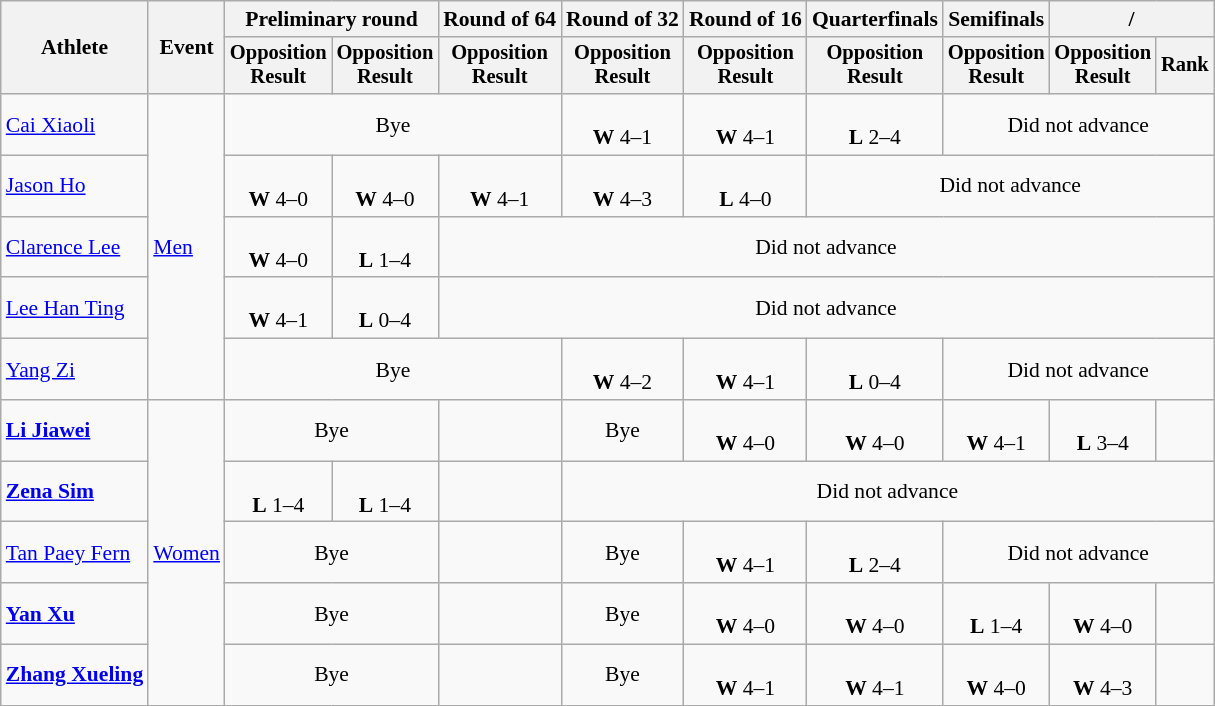<table class="wikitable" style="font-size:90%;">
<tr>
<th rowspan="2">Athlete</th>
<th rowspan="2">Event</th>
<th colspan="2">Preliminary round</th>
<th>Round of 64</th>
<th>Round of 32</th>
<th>Round of 16</th>
<th>Quarterfinals</th>
<th>Semifinals</th>
<th colspan="2"> / </th>
</tr>
<tr style="font-size:95%">
<th>Opposition<br>Result</th>
<th>Opposition<br>Result</th>
<th>Opposition<br>Result</th>
<th>Opposition<br>Result</th>
<th>Opposition<br>Result</th>
<th>Opposition<br>Result</th>
<th>Opposition<br>Result</th>
<th>Opposition<br>Result</th>
<th>Rank</th>
</tr>
<tr align="center">
<td align="left"><a href='#'>Cai Xiaoli</a></td>
<td align="left" rowspan="5"><a href='#'>Men</a></td>
<td colspan="3">Bye</td>
<td><br><strong>W</strong> 4–1</td>
<td><br><strong>W</strong> 4–1</td>
<td><br><strong>L</strong> 2–4</td>
<td colspan="3">Did not advance</td>
</tr>
<tr align="center">
<td align="left"><a href='#'>Jason Ho</a></td>
<td><br><strong>W</strong> 4–0</td>
<td><br><strong>W</strong> 4–0</td>
<td><br><strong>W</strong> 4–1</td>
<td><br><strong>W</strong> 4–3</td>
<td><br><strong>L</strong> 4–0</td>
<td colspan="4">Did not advance</td>
</tr>
<tr align="center">
<td align="left"><a href='#'>Clarence Lee</a></td>
<td><br><strong>W</strong> 4–0</td>
<td><br><strong>L</strong> 1–4</td>
<td colspan="7">Did not advance</td>
</tr>
<tr align="center">
<td align="left"><a href='#'>Lee Han Ting</a></td>
<td><br><strong>W</strong> 4–1</td>
<td><br><strong>L</strong> 0–4</td>
<td colspan="7">Did not advance</td>
</tr>
<tr align="center">
<td align="left"><a href='#'>Yang Zi</a></td>
<td colspan="3">Bye</td>
<td><br><strong>W</strong> 4–2</td>
<td><br><strong>W</strong> 4–1</td>
<td><br><strong>L</strong> 0–4</td>
<td colspan="3">Did not advance</td>
</tr>
<tr align="center">
<td align="left"><strong><a href='#'>Li Jiawei</a></strong></td>
<td rowspan="5"><a href='#'>Women</a></td>
<td colspan="2">Bye</td>
<td></td>
<td>Bye</td>
<td><br><strong>W</strong> 4–0</td>
<td><br><strong>W</strong> 4–0</td>
<td><br><strong>W</strong> 4–1</td>
<td><br><strong>L</strong> 3–4</td>
<td></td>
</tr>
<tr align="center">
<td align="left"><strong><a href='#'>Zena Sim</a></strong></td>
<td><br><strong>L</strong> 1–4</td>
<td><br><strong>L</strong> 1–4</td>
<td></td>
<td colspan="6">Did not advance</td>
</tr>
<tr align="center">
<td align="left"><a href='#'>Tan Paey Fern</a></td>
<td colspan="2">Bye</td>
<td></td>
<td>Bye</td>
<td><br><strong>W</strong> 4–1</td>
<td><br><strong>L</strong> 2–4</td>
<td colspan="3">Did not advance</td>
</tr>
<tr align="center">
<td align="left"><strong><a href='#'>Yan Xu</a></strong></td>
<td colspan="2">Bye</td>
<td></td>
<td>Bye</td>
<td><br><strong>W</strong> 4–0</td>
<td><br><strong>W</strong> 4–0</td>
<td><br><strong>L</strong> 1–4</td>
<td><br><strong>W</strong> 4–0</td>
<td></td>
</tr>
<tr align="center">
<td align="left"><strong><a href='#'>Zhang Xueling</a></strong></td>
<td colspan="2">Bye</td>
<td></td>
<td>Bye</td>
<td><br><strong>W</strong> 4–1</td>
<td><br><strong>W</strong> 4–1</td>
<td><br><strong>W</strong> 4–0</td>
<td><br><strong>W</strong> 4–3</td>
<td></td>
</tr>
</table>
